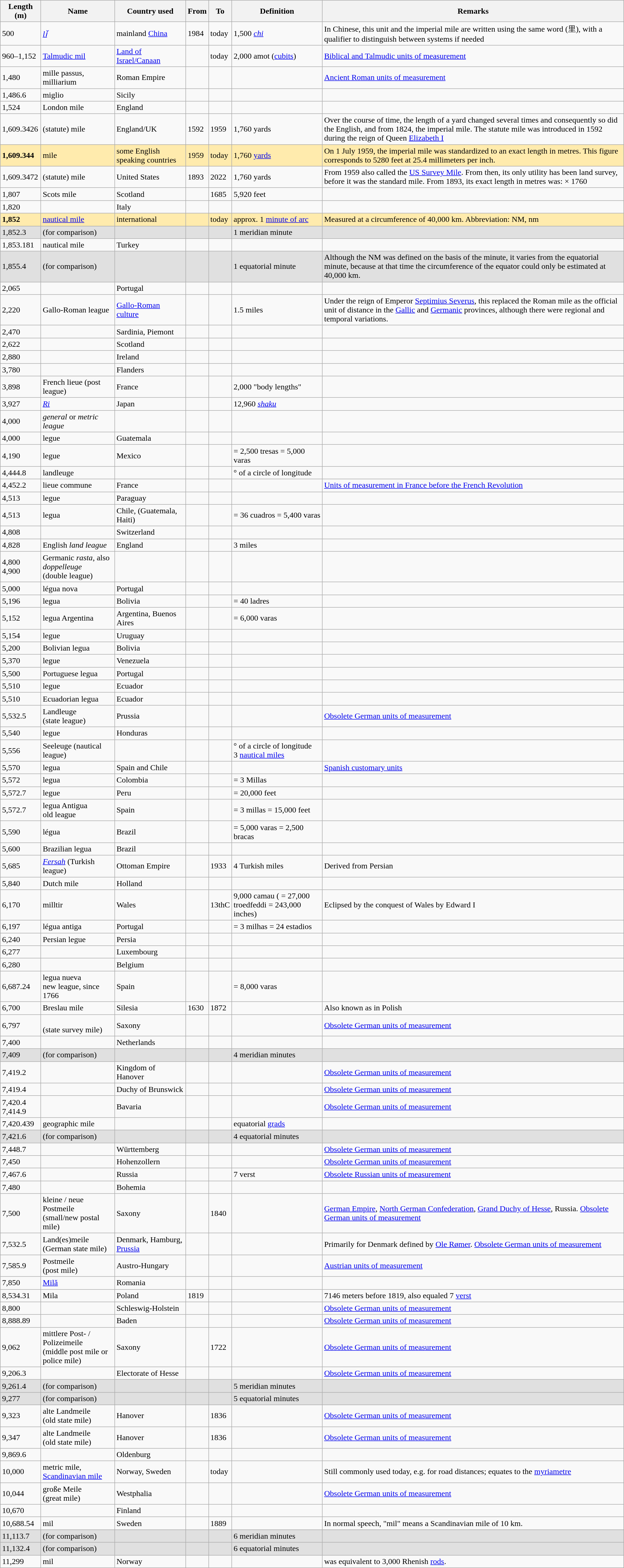<table class="wikitable sortable">
<tr>
<th>Length (m)</th>
<th>Name</th>
<th>Country used</th>
<th>From</th>
<th>To</th>
<th>Definition</th>
<th>Remarks</th>
</tr>
<tr>
<td>500</td>
<td><em><a href='#'>lǐ</a></em></td>
<td>mainland <a href='#'>China</a></td>
<td>1984</td>
<td>today</td>
<td>1,500 <em><a href='#'>chi</a></em></td>
<td>In Chinese, this unit and the imperial mile are written using the same word (里), with a qualifier to distinguish between systems if needed</td>
</tr>
<tr>
<td>960–1,152</td>
<td><a href='#'>Talmudic mil</a></td>
<td><a href='#'>Land of Israel/Canaan</a></td>
<td></td>
<td>today</td>
<td>2,000 amot (<a href='#'>cubits</a>)</td>
<td><a href='#'>Biblical and Talmudic units of measurement</a></td>
</tr>
<tr>
<td>1,480</td>
<td>mille passus, milliarium</td>
<td>Roman Empire</td>
<td></td>
<td></td>
<td></td>
<td><a href='#'>Ancient Roman units of measurement</a></td>
</tr>
<tr>
<td>1,486.6</td>
<td>miglio</td>
<td>Sicily</td>
<td></td>
<td></td>
<td></td>
<td></td>
</tr>
<tr>
<td>1,524</td>
<td>London mile</td>
<td>England</td>
<td></td>
<td></td>
<td></td>
<td></td>
</tr>
<tr>
<td>1,609.3426</td>
<td>(statute) mile</td>
<td>England/UK</td>
<td>1592</td>
<td>1959</td>
<td>1,760 yards</td>
<td>Over the course of time, the length of a yard changed several times and consequently so did the English, and from 1824, the imperial mile. The statute mile was introduced in 1592 during the reign of Queen <a href='#'>Elizabeth I</a></td>
</tr>
<tr style="background: #FFEBAD">
<td><strong>1,609.344</strong></td>
<td>mile</td>
<td>some English speaking countries</td>
<td>1959</td>
<td>today</td>
<td>1,760 <a href='#'>yards</a></td>
<td>On 1 July 1959, the imperial mile was standardized to an exact length in metres. This figure corresponds to 5280 feet at 25.4 millimeters per inch.</td>
</tr>
<tr>
<td>1,609.3472</td>
<td>(statute) mile</td>
<td>United States</td>
<td>1893</td>
<td>2022</td>
<td>1,760 yards</td>
<td>From 1959 also called the <a href='#'>US Survey Mile</a>. From then, its only utility has been land survey, before it was the standard mile. From 1893, its exact length in metres was:  × 1760</td>
</tr>
<tr>
<td>1,807</td>
<td>Scots mile</td>
<td>Scotland</td>
<td></td>
<td>1685</td>
<td>5,920 feet</td>
<td></td>
</tr>
<tr>
<td>1,820</td>
<td></td>
<td>Italy</td>
<td></td>
<td></td>
<td></td>
<td></td>
</tr>
<tr style="background: #FFEBAD">
<td><strong>1,852</strong></td>
<td><a href='#'>nautical mile</a></td>
<td>international</td>
<td></td>
<td>today</td>
<td>approx. 1 <a href='#'>minute of arc</a></td>
<td>Measured at a circumference of 40,000 km. Abbreviation: NM, nm</td>
</tr>
<tr style="background: #E0E0E0">
<td>1,852.3</td>
<td>(for comparison)</td>
<td></td>
<td></td>
<td></td>
<td>1 meridian minute</td>
<td></td>
</tr>
<tr>
<td>1,853.181</td>
<td>nautical mile</td>
<td>Turkey</td>
<td></td>
<td></td>
<td></td>
<td></td>
</tr>
<tr style="background: #E0E0E0">
<td>1,855.4</td>
<td>(for comparison)</td>
<td></td>
<td></td>
<td></td>
<td>1 equatorial minute</td>
<td>Although the NM was defined on the basis of the minute, it varies from the equatorial minute, because at that time the circumference of the equator could only be estimated at 40,000 km.</td>
</tr>
<tr>
<td>2,065</td>
<td></td>
<td>Portugal</td>
<td></td>
<td></td>
<td></td>
<td></td>
</tr>
<tr>
<td>2,220</td>
<td>Gallo-Roman league</td>
<td><a href='#'>Gallo-Roman culture</a></td>
<td></td>
<td></td>
<td>1.5 miles</td>
<td>Under the reign of Emperor <a href='#'>Septimius Severus</a>, this replaced the Roman mile as the official unit of distance in the <a href='#'>Gallic</a> and <a href='#'>Germanic</a> provinces, although there were regional and temporal variations.</td>
</tr>
<tr>
<td>2,470</td>
<td></td>
<td>Sardinia, Piemont</td>
<td></td>
<td></td>
<td></td>
<td></td>
</tr>
<tr>
<td>2,622</td>
<td></td>
<td>Scotland</td>
<td></td>
<td></td>
<td></td>
<td></td>
</tr>
<tr>
<td>2,880</td>
<td></td>
<td>Ireland</td>
<td></td>
<td></td>
<td></td>
<td></td>
</tr>
<tr>
<td>3,780</td>
<td></td>
<td>Flanders</td>
<td></td>
<td></td>
<td></td>
<td></td>
</tr>
<tr>
<td>3,898</td>
<td>French lieue (post league)</td>
<td>France</td>
<td></td>
<td></td>
<td>2,000 "body lengths"</td>
<td></td>
</tr>
<tr>
<td>3,927</td>
<td><em><a href='#'>Ri</a></em></td>
<td>Japan</td>
<td></td>
<td></td>
<td>12,960 <em><a href='#'>shaku</a></em></td>
<td></td>
</tr>
<tr>
<td>4,000</td>
<td><em>general</em> or <em>metric league</em></td>
<td></td>
<td></td>
<td></td>
<td></td>
<td></td>
</tr>
<tr>
<td>4,000</td>
<td>legue</td>
<td>Guatemala</td>
<td></td>
<td></td>
<td></td>
</tr>
<tr>
<td>4,190</td>
<td>legue</td>
<td>Mexico</td>
<td></td>
<td></td>
<td>= 2,500 tresas = 5,000 varas</td>
<td></td>
</tr>
<tr>
<td>4,444.8</td>
<td>landleuge</td>
<td></td>
<td></td>
<td></td>
<td>° of a circle of longitude</td>
<td></td>
</tr>
<tr>
<td>4,452.2</td>
<td>lieue commune</td>
<td>France</td>
<td></td>
<td></td>
<td></td>
<td><a href='#'>Units of measurement in France before the French Revolution</a></td>
</tr>
<tr>
<td>4,513</td>
<td>legue</td>
<td>Paraguay</td>
<td></td>
<td></td>
<td></td>
<td></td>
</tr>
<tr>
<td>4,513</td>
<td>legua</td>
<td>Chile, (Guatemala, Haiti)</td>
<td></td>
<td></td>
<td>= 36 cuadros = 5,400 varas</td>
<td></td>
</tr>
<tr>
<td>4,808</td>
<td></td>
<td>Switzerland</td>
<td></td>
<td></td>
<td></td>
<td></td>
</tr>
<tr>
<td>4,828</td>
<td>English <em>land league</em></td>
<td>England</td>
<td></td>
<td></td>
<td>3 miles</td>
<td></td>
</tr>
<tr>
<td>4,800<br>4,900</td>
<td>Germanic <em>rasta</em>, also <em>doppelleuge</em> <br>(double league)</td>
<td></td>
<td></td>
<td></td>
<td></td>
<td></td>
</tr>
<tr>
<td>5,000</td>
<td>légua nova</td>
<td>Portugal</td>
<td></td>
<td></td>
<td></td>
<td></td>
</tr>
<tr>
<td>5,196</td>
<td>legua</td>
<td>Bolivia</td>
<td></td>
<td></td>
<td>= 40 ladres</td>
<td></td>
</tr>
<tr>
<td>5,152</td>
<td>legua Argentina</td>
<td>Argentina, Buenos Aires</td>
<td></td>
<td></td>
<td>= 6,000 varas</td>
<td></td>
</tr>
<tr>
<td>5,154</td>
<td>legue</td>
<td>Uruguay</td>
<td></td>
<td></td>
<td></td>
<td></td>
</tr>
<tr>
<td>5,200</td>
<td>Bolivian legua</td>
<td>Bolivia</td>
<td></td>
<td></td>
<td></td>
<td></td>
</tr>
<tr>
<td>5,370</td>
<td>legue</td>
<td>Venezuela</td>
<td></td>
<td></td>
<td></td>
<td></td>
</tr>
<tr>
<td>5,500</td>
<td>Portuguese legua</td>
<td>Portugal</td>
<td></td>
<td></td>
<td></td>
<td></td>
</tr>
<tr>
<td>5,510</td>
<td>legue</td>
<td>Ecuador</td>
<td></td>
<td></td>
<td></td>
<td></td>
</tr>
<tr>
<td>5,510</td>
<td>Ecuadorian legua</td>
<td>Ecuador</td>
<td></td>
<td></td>
<td></td>
<td></td>
</tr>
<tr>
<td>5,532.5</td>
<td>Landleuge<br>(state league)</td>
<td>Prussia</td>
<td></td>
<td></td>
<td></td>
<td><a href='#'>Obsolete German units of measurement</a></td>
</tr>
<tr>
<td>5,540</td>
<td>legue</td>
<td>Honduras</td>
<td></td>
<td></td>
<td></td>
<td></td>
</tr>
<tr>
<td>5,556</td>
<td>Seeleuge (nautical league)</td>
<td></td>
<td></td>
<td></td>
<td>° of a circle of longitude <br>3 <a href='#'>nautical miles</a></td>
<td></td>
</tr>
<tr>
<td>5,570</td>
<td>legua</td>
<td>Spain and Chile</td>
<td></td>
<td></td>
<td></td>
<td><a href='#'>Spanish customary units</a></td>
</tr>
<tr>
<td>5,572</td>
<td>legua</td>
<td>Colombia</td>
<td></td>
<td></td>
<td>= 3 Millas</td>
<td></td>
</tr>
<tr>
<td>5,572.7</td>
<td>legue</td>
<td>Peru</td>
<td></td>
<td></td>
<td>= 20,000 feet</td>
</tr>
<tr>
<td>5,572.7</td>
<td>legua Antigua<br>old league</td>
<td>Spain</td>
<td></td>
<td></td>
<td>= 3 millas = 15,000 feet</td>
<td></td>
</tr>
<tr>
<td>5,590</td>
<td>légua</td>
<td>Brazil</td>
<td></td>
<td></td>
<td>= 5,000 varas = 2,500 bracas</td>
<td></td>
</tr>
<tr>
<td>5,600</td>
<td>Brazilian legua</td>
<td>Brazil</td>
<td></td>
<td></td>
<td></td>
<td></td>
</tr>
<tr>
<td>5,685</td>
<td><em><a href='#'>Fersah</a></em> (Turkish league)</td>
<td>Ottoman Empire</td>
<td></td>
<td>1933</td>
<td>4 Turkish miles</td>
<td>Derived from Persian </td>
</tr>
<tr>
<td>5,840</td>
<td>Dutch mile</td>
<td>Holland</td>
<td></td>
<td></td>
<td></td>
<td></td>
</tr>
<tr>
<td>6,170</td>
<td>milltir</td>
<td>Wales</td>
<td></td>
<td>13thC</td>
<td>9,000 camau ( = 27,000 troedfeddi = 243,000 inches)</td>
<td>Eclipsed by the conquest of Wales by Edward I</td>
</tr>
<tr>
<td>6,197</td>
<td>légua antiga</td>
<td>Portugal</td>
<td></td>
<td></td>
<td>= 3 milhas = 24 estadios</td>
<td></td>
</tr>
<tr>
<td>6,240</td>
<td>Persian legue</td>
<td>Persia</td>
<td></td>
<td></td>
<td></td>
<td></td>
</tr>
<tr>
<td>6,277</td>
<td></td>
<td>Luxembourg</td>
<td></td>
<td></td>
<td></td>
<td></td>
</tr>
<tr>
<td>6,280</td>
<td></td>
<td>Belgium</td>
<td></td>
<td></td>
<td></td>
<td></td>
</tr>
<tr>
<td>6,687.24</td>
<td>legua nueva<br>new league, since 1766</td>
<td>Spain</td>
<td></td>
<td></td>
<td>= 8,000 varas</td>
<td></td>
</tr>
<tr>
<td>6,700</td>
<td>Breslau mile</td>
<td>Silesia</td>
<td>1630</td>
<td>1872</td>
<td></td>
<td>Also known as  in Polish</td>
</tr>
<tr>
<td>6,797</td>
<td><br>(state survey mile)</td>
<td>Saxony</td>
<td></td>
<td></td>
<td></td>
<td><a href='#'>Obsolete German units of measurement</a></td>
</tr>
<tr>
<td>7,400</td>
<td></td>
<td>Netherlands</td>
<td></td>
<td></td>
<td></td>
<td></td>
</tr>
<tr style="background: #E0E0E0">
<td>7,409</td>
<td>(for comparison)</td>
<td></td>
<td></td>
<td></td>
<td>4 meridian minutes</td>
<td></td>
</tr>
<tr>
<td>7,419.2</td>
<td></td>
<td>Kingdom of Hanover</td>
<td></td>
<td></td>
<td></td>
<td><a href='#'>Obsolete German units of measurement</a></td>
</tr>
<tr>
<td>7,419.4</td>
<td></td>
<td>Duchy of Brunswick</td>
<td></td>
<td></td>
<td></td>
<td><a href='#'>Obsolete German units of measurement</a></td>
</tr>
<tr>
<td>7,420.4<br>7,414.9</td>
<td></td>
<td>Bavaria</td>
<td></td>
<td></td>
<td></td>
<td><a href='#'>Obsolete German units of measurement</a></td>
</tr>
<tr>
<td>7,420.439</td>
<td>geographic mile</td>
<td></td>
<td></td>
<td></td>
<td> equatorial <a href='#'>grads</a> </td>
<td></td>
</tr>
<tr style="background: #E0E0E0">
<td>7,421.6</td>
<td>(for comparison)</td>
<td></td>
<td></td>
<td></td>
<td>4 equatorial minutes</td>
<td></td>
</tr>
<tr>
<td>7,448.7</td>
<td></td>
<td>Württemberg</td>
<td></td>
<td></td>
<td></td>
<td><a href='#'>Obsolete German units of measurement</a></td>
</tr>
<tr>
<td>7,450</td>
<td></td>
<td>Hohenzollern</td>
<td></td>
<td></td>
<td></td>
<td><a href='#'>Obsolete German units of measurement</a></td>
</tr>
<tr>
<td>7,467.6</td>
<td></td>
<td>Russia</td>
<td></td>
<td></td>
<td>7 verst</td>
<td><a href='#'>Obsolete Russian units of measurement</a></td>
</tr>
<tr>
<td>7,480</td>
<td></td>
<td>Bohemia</td>
<td></td>
<td></td>
<td></td>
<td></td>
</tr>
<tr>
<td>7,500</td>
<td>kleine / neue Postmeile<br>(small/new postal mile)</td>
<td>Saxony</td>
<td></td>
<td>1840</td>
<td></td>
<td><a href='#'>German Empire</a>, <a href='#'>North German Confederation</a>, <a href='#'>Grand Duchy of Hesse</a>, Russia. <a href='#'>Obsolete German units of measurement</a></td>
</tr>
<tr>
<td>7,532.5</td>
<td>Land(es)meile<br>(German state mile)</td>
<td>Denmark, Hamburg, <a href='#'>Prussia</a></td>
<td></td>
<td></td>
<td></td>
<td>Primarily for Denmark defined by <a href='#'>Ole Rømer</a>. <a href='#'>Obsolete German units of measurement</a></td>
</tr>
<tr>
<td>7,585.9</td>
<td>Postmeile<br>(post mile)</td>
<td>Austro-Hungary</td>
<td></td>
<td></td>
<td></td>
<td><a href='#'>Austrian units of measurement</a></td>
</tr>
<tr>
<td>7,850</td>
<td><a href='#'>Milă</a></td>
<td>Romania</td>
<td></td>
<td></td>
<td></td>
<td></td>
</tr>
<tr>
<td>8,534.31</td>
<td>Mila</td>
<td>Poland</td>
<td>1819</td>
<td></td>
<td></td>
<td>7146 meters before 1819, also equaled 7 <a href='#'>verst</a></td>
</tr>
<tr>
<td>8,800</td>
<td></td>
<td>Schleswig-Holstein</td>
<td></td>
<td></td>
<td></td>
<td><a href='#'>Obsolete German units of measurement</a></td>
</tr>
<tr>
<td>8,888.89 </td>
<td></td>
<td>Baden</td>
<td></td>
<td></td>
<td></td>
<td><a href='#'>Obsolete German units of measurement</a></td>
</tr>
<tr>
<td>9,062</td>
<td>mittlere Post- / Polizeimeile<br>(middle post mile or police mile)</td>
<td>Saxony</td>
<td></td>
<td>1722</td>
<td></td>
<td><a href='#'>Obsolete German units of measurement</a></td>
</tr>
<tr>
<td>9,206.3 </td>
<td></td>
<td>Electorate of Hesse</td>
<td></td>
<td></td>
<td></td>
<td><a href='#'>Obsolete German units of measurement</a></td>
</tr>
<tr style="background: #E0E0E0">
<td>9,261.4</td>
<td>(for comparison)</td>
<td></td>
<td></td>
<td></td>
<td>5 meridian minutes</td>
<td></td>
</tr>
<tr style="background: #E0E0E0">
<td>9,277</td>
<td>(for comparison)</td>
<td></td>
<td></td>
<td></td>
<td>5 equatorial minutes</td>
<td></td>
</tr>
<tr>
<td>9,323</td>
<td>alte Landmeile<br>(old state mile)</td>
<td>Hanover</td>
<td></td>
<td>1836</td>
<td></td>
<td><a href='#'>Obsolete German units of measurement</a></td>
</tr>
<tr>
<td>9,347</td>
<td>alte Landmeile<br>(old state mile)</td>
<td>Hanover</td>
<td></td>
<td>1836</td>
<td></td>
<td><a href='#'>Obsolete German units of measurement</a></td>
</tr>
<tr>
<td>9,869.6</td>
<td></td>
<td>Oldenburg</td>
<td></td>
<td></td>
<td></td>
<td></td>
</tr>
<tr>
<td>10,000</td>
<td>metric mile, <a href='#'>Scandinavian mile</a></td>
<td>Norway, Sweden</td>
<td></td>
<td>today</td>
<td></td>
<td>Still commonly used today, e.g. for road distances; equates to the <a href='#'>myriametre</a></td>
</tr>
<tr>
<td>10,044</td>
<td>große Meile<br>(great mile)</td>
<td>Westphalia</td>
<td></td>
<td></td>
<td></td>
<td><a href='#'>Obsolete German units of measurement</a></td>
</tr>
<tr>
<td>10,670</td>
<td></td>
<td>Finland</td>
<td></td>
<td></td>
<td></td>
<td></td>
</tr>
<tr>
<td>10,688.54</td>
<td>mil</td>
<td>Sweden</td>
<td></td>
<td>1889</td>
<td></td>
<td>In normal speech, "mil" means a Scandinavian mile of 10 km.</td>
</tr>
<tr style="background: #E0E0E0">
<td>11,113.7</td>
<td>(for comparison)</td>
<td></td>
<td></td>
<td></td>
<td>6 meridian minutes</td>
<td></td>
</tr>
<tr style="background: #E0E0E0">
<td>11,132.4</td>
<td>(for comparison)</td>
<td></td>
<td></td>
<td></td>
<td>6 equatorial minutes</td>
<td></td>
</tr>
<tr>
<td>11,299</td>
<td>mil</td>
<td>Norway</td>
<td></td>
<td></td>
<td></td>
<td>was equivalent to 3,000 Rhenish <a href='#'>rods</a>.</td>
</tr>
</table>
